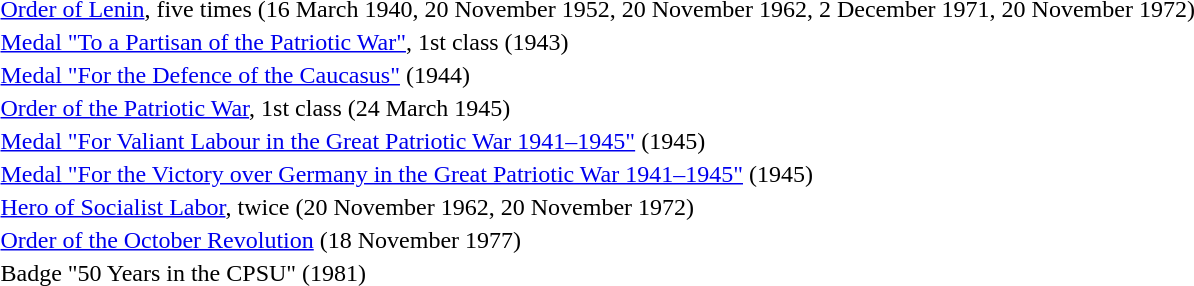<table>
<tr>
<td></td>
<td><a href='#'>Order of Lenin</a>, five times (16 March 1940, 20 November 1952, 20 November 1962, 2 December 1971, 20 November 1972)</td>
</tr>
<tr>
<td></td>
<td><a href='#'>Medal "To a Partisan of the Patriotic War"</a>, 1st class (1943)</td>
</tr>
<tr>
<td></td>
<td><a href='#'>Medal "For the Defence of the Caucasus"</a> (1944)</td>
</tr>
<tr>
<td></td>
<td><a href='#'>Order of the Patriotic War</a>, 1st class (24 March 1945)</td>
</tr>
<tr>
<td></td>
<td><a href='#'>Medal "For Valiant Labour in the Great Patriotic War 1941–1945"</a> (1945)</td>
</tr>
<tr>
<td></td>
<td><a href='#'>Medal "For the Victory over Germany in the Great Patriotic War 1941–1945"</a> (1945)</td>
</tr>
<tr>
<td> </td>
<td><a href='#'>Hero of Socialist Labor</a>, twice (20 November 1962, 20 November 1972)</td>
</tr>
<tr>
<td></td>
<td><a href='#'>Order of the October Revolution</a> (18 November 1977)</td>
</tr>
<tr>
<td></td>
<td>Badge "50 Years in the CPSU" (1981)</td>
</tr>
<tr>
</tr>
</table>
